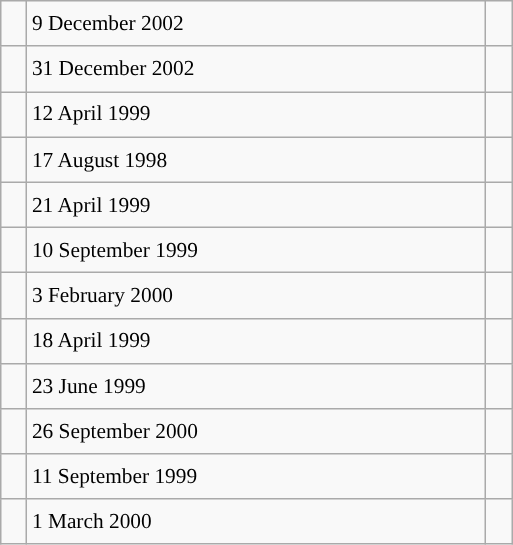<table class="wikitable" style="font-size: 89%; float: left; width: 24em; margin-right: 1em; line-height: 1.65em !important; height: 324px;">
<tr>
<td></td>
<td>9 December 2002</td>
<td></td>
</tr>
<tr>
<td></td>
<td>31 December 2002</td>
<td></td>
</tr>
<tr>
<td></td>
<td>12 April 1999</td>
<td></td>
</tr>
<tr>
<td></td>
<td>17 August 1998</td>
<td></td>
</tr>
<tr>
<td></td>
<td>21 April 1999</td>
<td></td>
</tr>
<tr>
<td></td>
<td>10 September 1999</td>
<td></td>
</tr>
<tr>
<td></td>
<td>3 February 2000</td>
<td></td>
</tr>
<tr>
<td></td>
<td>18 April 1999</td>
<td></td>
</tr>
<tr>
<td></td>
<td>23 June 1999</td>
<td></td>
</tr>
<tr>
<td></td>
<td>26 September 2000</td>
<td></td>
</tr>
<tr>
<td></td>
<td>11 September 1999</td>
<td></td>
</tr>
<tr>
<td></td>
<td>1 March 2000</td>
<td></td>
</tr>
</table>
